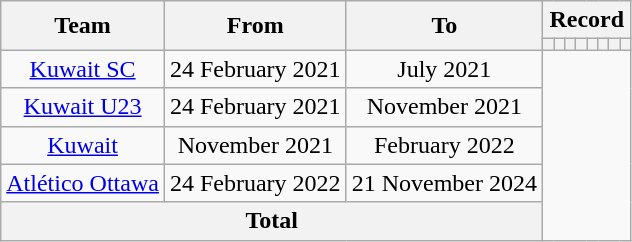<table class="wikitable" style="text-align:center">
<tr>
<th rowspan="2">Team</th>
<th rowspan="2">From</th>
<th rowspan="2">To</th>
<th colspan="8">Record</th>
</tr>
<tr>
<th></th>
<th></th>
<th></th>
<th></th>
<th></th>
<th></th>
<th></th>
<th></th>
</tr>
<tr>
<td><a href='#'>Kuwait SC</a></td>
<td>24 February 2021</td>
<td>July 2021<br></td>
</tr>
<tr>
<td><a href='#'>Kuwait U23</a></td>
<td>24 February 2021</td>
<td>November 2021<br></td>
</tr>
<tr>
<td><a href='#'>Kuwait</a></td>
<td>November 2021</td>
<td>February 2022<br></td>
</tr>
<tr>
<td><a href='#'>Atlético Ottawa</a></td>
<td>24 February 2022</td>
<td>21 November 2024<br></td>
</tr>
<tr>
<th colspan="3">Total<br></th>
</tr>
</table>
